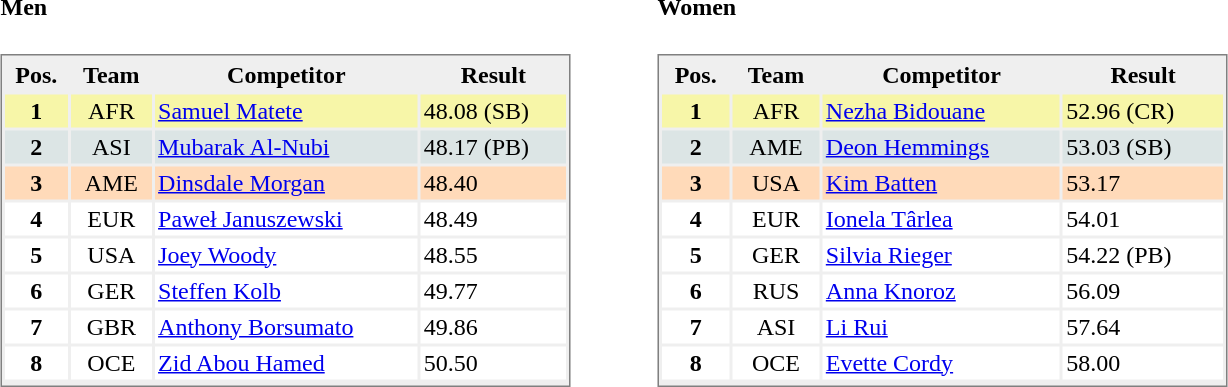<table>
<tr>
<td valign="top"><br><h4>Men</h4><table style="border-style:solid;border-width:1px;border-color:#808080;background-color:#EFEFEF" cellspacing="2" cellpadding="2" width="380px">
<tr bgcolor="#EFEFEF">
<th>Pos.</th>
<th>Team</th>
<th>Competitor</th>
<th>Result</th>
</tr>
<tr align="center" valign="top" bgcolor="#F7F6A8">
<th>1</th>
<td>AFR</td>
<td align="left"><a href='#'>Samuel Matete</a></td>
<td align="left">48.08 (SB)</td>
</tr>
<tr align="center" valign="top" bgcolor="#DCE5E5">
<th>2</th>
<td>ASI</td>
<td align="left"><a href='#'>Mubarak Al-Nubi</a></td>
<td align="left">48.17 (PB)</td>
</tr>
<tr align="center" valign="top" bgcolor="#FFDAB9">
<th>3</th>
<td>AME</td>
<td align="left"><a href='#'>Dinsdale Morgan</a></td>
<td align="left">48.40</td>
</tr>
<tr align="center" valign="top" bgcolor="#FFFFFF">
<th>4</th>
<td>EUR</td>
<td align="left"><a href='#'>Paweł Januszewski</a></td>
<td align="left">48.49</td>
</tr>
<tr align="center" valign="top" bgcolor="#FFFFFF">
<th>5</th>
<td>USA</td>
<td align="left"><a href='#'>Joey Woody</a></td>
<td align="left">48.55</td>
</tr>
<tr align="center" valign="top" bgcolor="#FFFFFF">
<th>6</th>
<td>GER</td>
<td align="left"><a href='#'>Steffen Kolb</a></td>
<td align="left">49.77</td>
</tr>
<tr align="center" valign="top" bgcolor="#FFFFFF">
<th>7</th>
<td>GBR</td>
<td align="left"><a href='#'>Anthony Borsumato</a></td>
<td align="left">49.86</td>
</tr>
<tr align="center" valign="top" bgcolor="#FFFFFF">
<th>8</th>
<td>OCE</td>
<td align="left"><a href='#'>Zid Abou Hamed</a></td>
<td align="left">50.50</td>
</tr>
<tr align="center" valign="top" bgcolor="#FFFFFF">
</tr>
</table>
</td>
<td width="50"> </td>
<td valign="top"><br><h4>Women</h4><table style="border-style:solid;border-width:1px;border-color:#808080;background-color:#EFEFEF" cellspacing="2" cellpadding="2" width="380px">
<tr bgcolor="#EFEFEF">
<th>Pos.</th>
<th>Team</th>
<th>Competitor</th>
<th>Result</th>
</tr>
<tr align="center" valign="top" bgcolor="#F7F6A8">
<th>1</th>
<td>AFR</td>
<td align="left"><a href='#'>Nezha Bidouane</a></td>
<td align="left">52.96 (CR)</td>
</tr>
<tr align="center" valign="top" bgcolor="#DCE5E5">
<th>2</th>
<td>AME</td>
<td align="left"><a href='#'>Deon Hemmings</a></td>
<td align="left">53.03 (SB)</td>
</tr>
<tr align="center" valign="top" bgcolor="#FFDAB9">
<th>3</th>
<td>USA</td>
<td align="left"><a href='#'>Kim Batten</a></td>
<td align="left">53.17</td>
</tr>
<tr align="center" valign="top" bgcolor="#FFFFFF">
<th>4</th>
<td>EUR</td>
<td align="left"><a href='#'>Ionela Târlea</a></td>
<td align="left">54.01</td>
</tr>
<tr align="center" valign="top" bgcolor="#FFFFFF">
<th>5</th>
<td>GER</td>
<td align="left"><a href='#'>Silvia Rieger</a></td>
<td align="left">54.22 (PB)</td>
</tr>
<tr align="center" valign="top" bgcolor="#FFFFFF">
<th>6</th>
<td>RUS</td>
<td align="left"><a href='#'>Anna Knoroz</a></td>
<td align="left">56.09</td>
</tr>
<tr align="center" valign="top" bgcolor="#FFFFFF">
<th>7</th>
<td>ASI</td>
<td align="left"><a href='#'>Li Rui</a></td>
<td align="left">57.64</td>
</tr>
<tr align="center" valign="top" bgcolor="#FFFFFF">
<th>8</th>
<td>OCE</td>
<td align="left"><a href='#'>Evette Cordy</a></td>
<td align="left">58.00</td>
</tr>
<tr align="center" valign="top" bgcolor="#FFFFFF">
</tr>
</table>
</td>
</tr>
</table>
